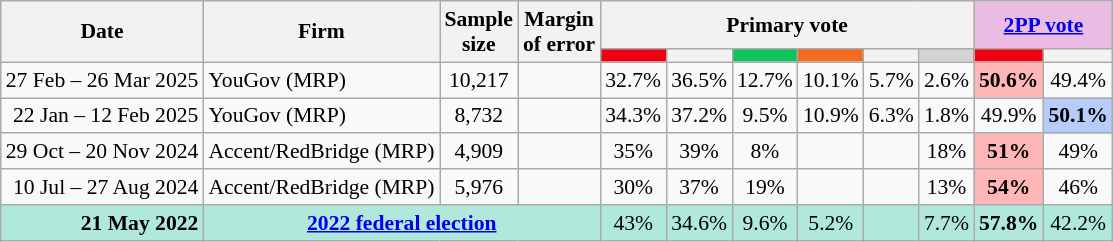<table class="nowrap wikitable tpl-blanktable" style=text-align:center;font-size:90%>
<tr>
<th rowspan=2>Date</th>
<th rowspan=2>Firm</th>
<th rowspan=2>Sample<br>size</th>
<th rowspan=2>Margin<br>of error</th>
<th colspan=6>Primary vote</th>
<th colspan=2 class=unsortable style=background:#ebbce3><a href='#'>2PP vote</a></th>
</tr>
<tr>
<th class="unsortable" style="background:#F00011"></th>
<th class="unsortable" style=background:></th>
<th class=unsortable style=background:#10C25B></th>
<th class=unsortable style=background:#f36c21></th>
<th class=unsortable style=background:></th>
<th class=unsortable style=background:lightgray></th>
<th class="unsortable" style="background:#F00011"></th>
<th class="unsortable" style=background:></th>
</tr>
<tr>
<td align=right>27 Feb – 26 Mar 2025</td>
<td align=left>YouGov (MRP)</td>
<td>10,217</td>
<td></td>
<td>32.7%</td>
<td>36.5%</td>
<td>12.7%</td>
<td>10.1%</td>
<td>5.7%</td>
<td>2.6%</td>
<th style=background:#FFB6B6>50.6%</th>
<td>49.4%</td>
</tr>
<tr>
<td align=right>22 Jan – 12 Feb 2025</td>
<td align=left>YouGov (MRP)</td>
<td>8,732</td>
<td></td>
<td>34.3%</td>
<td>37.2%</td>
<td>9.5%</td>
<td>10.9%</td>
<td>6.3%</td>
<td>1.8%</td>
<td>49.9%</td>
<th style="background:#B6CDFB">50.1%</th>
</tr>
<tr>
<td align=right>29 Oct – 20 Nov 2024</td>
<td align=left>Accent/RedBridge (MRP)</td>
<td>4,909</td>
<td></td>
<td>35%</td>
<td>39%</td>
<td>8%</td>
<td></td>
<td></td>
<td>18%</td>
<th style=background:#FFB6B6>51%</th>
<td>49%</td>
</tr>
<tr>
<td align=right>10 Jul – 27 Aug 2024</td>
<td align=left>Accent/RedBridge (MRP)</td>
<td>5,976</td>
<td></td>
<td>30%</td>
<td>37%</td>
<td>19%</td>
<td></td>
<td></td>
<td>13%</td>
<th style=background:#FFB6B6>54%</th>
<td>46%</td>
</tr>
<tr style="background:#b0e9db">
<td style="text-align:right" data-sort-value="21-May-2022"><strong>21 May 2022</strong></td>
<td colspan="3" style="text-align:center"><strong><a href='#'>2022 federal election</a></strong></td>
<td>43%</td>
<td>34.6%</td>
<td>9.6%</td>
<td>5.2%</td>
<td></td>
<td>7.7%</td>
<td><strong>57.8%</strong></td>
<td>42.2%</td>
</tr>
</table>
